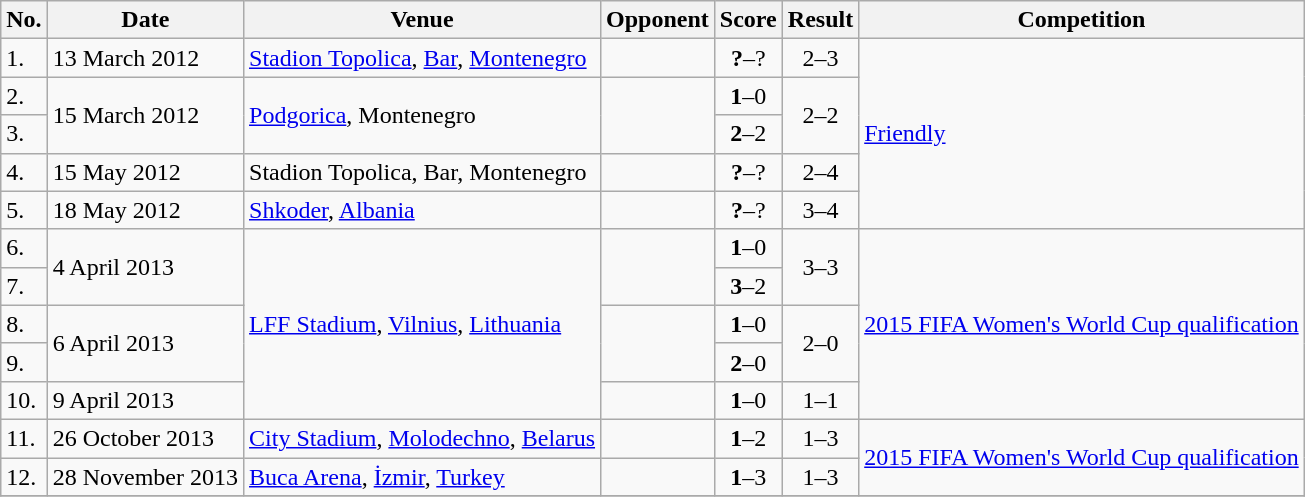<table class="wikitable">
<tr>
<th>No.</th>
<th>Date</th>
<th>Venue</th>
<th>Opponent</th>
<th>Score</th>
<th>Result</th>
<th>Competition</th>
</tr>
<tr>
<td>1.</td>
<td>13 March 2012</td>
<td><a href='#'>Stadion Topolica</a>, <a href='#'>Bar</a>, <a href='#'>Montenegro</a></td>
<td></td>
<td align=center><strong>?</strong>–?</td>
<td align=center>2–3</td>
<td rowspan=5><a href='#'>Friendly</a></td>
</tr>
<tr>
<td>2.</td>
<td rowspan=2>15 March 2012</td>
<td rowspan=2><a href='#'>Podgorica</a>, Montenegro</td>
<td rowspan=2></td>
<td align=center><strong>1</strong>–0</td>
<td rowspan=2 align=center>2–2</td>
</tr>
<tr>
<td>3.</td>
<td align=center><strong>2</strong>–2</td>
</tr>
<tr>
<td>4.</td>
<td>15 May 2012</td>
<td>Stadion Topolica, Bar, Montenegro</td>
<td></td>
<td align=center><strong>?</strong>–?</td>
<td align=center>2–4</td>
</tr>
<tr>
<td>5.</td>
<td>18 May 2012</td>
<td><a href='#'>Shkoder</a>, <a href='#'>Albania</a></td>
<td></td>
<td align=center><strong>?</strong>–?</td>
<td align=center>3–4</td>
</tr>
<tr>
<td>6.</td>
<td rowspan=2>4 April 2013</td>
<td rowspan=5><a href='#'>LFF Stadium</a>, <a href='#'>Vilnius</a>, <a href='#'>Lithuania</a></td>
<td rowspan=2></td>
<td align=center><strong>1</strong>–0</td>
<td rowspan=2 align=center>3–3</td>
<td rowspan=5><a href='#'>2015 FIFA Women's World Cup qualification</a></td>
</tr>
<tr>
<td>7.</td>
<td align=center><strong>3</strong>–2</td>
</tr>
<tr>
<td>8.</td>
<td rowspan=2>6 April 2013</td>
<td rowspan=2></td>
<td align=center><strong>1</strong>–0</td>
<td rowspan=2 align=center>2–0</td>
</tr>
<tr>
<td>9.</td>
<td align=center><strong>2</strong>–0</td>
</tr>
<tr>
<td>10.</td>
<td>9 April 2013</td>
<td></td>
<td align=center><strong>1</strong>–0</td>
<td align=center>1–1</td>
</tr>
<tr>
<td>11.</td>
<td>26 October 2013</td>
<td><a href='#'>City Stadium</a>, <a href='#'>Molodechno</a>, <a href='#'>Belarus</a></td>
<td></td>
<td align=center><strong>1</strong>–2</td>
<td align=center>1–3</td>
<td rowspan=2><a href='#'>2015 FIFA Women's World Cup qualification</a></td>
</tr>
<tr>
<td>12.</td>
<td>28 November 2013</td>
<td><a href='#'>Buca Arena</a>, <a href='#'>İzmir</a>, <a href='#'>Turkey</a></td>
<td></td>
<td align=center><strong>1</strong>–3</td>
<td align=center>1–3</td>
</tr>
<tr>
</tr>
</table>
